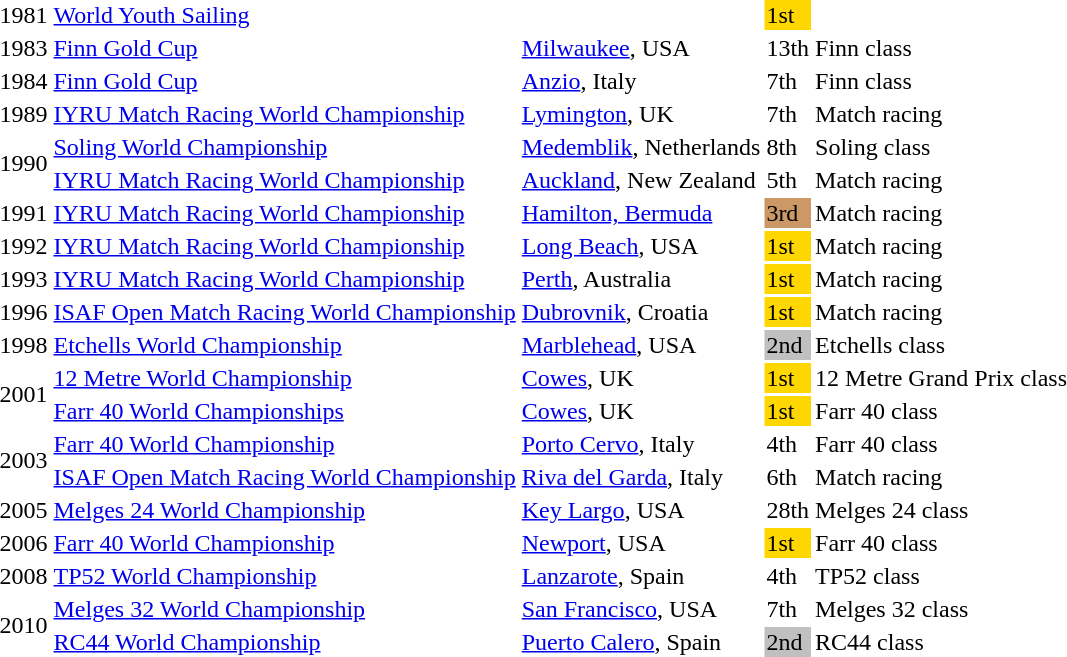<table>
<tr>
<td>1981</td>
<td><a href='#'>World Youth Sailing</a></td>
<td></td>
<td style="background:gold;">1st</td>
<td></td>
</tr>
<tr>
<td>1983</td>
<td><a href='#'>Finn Gold Cup</a></td>
<td><a href='#'>Milwaukee</a>, USA</td>
<td>13th</td>
<td>Finn class</td>
</tr>
<tr>
<td>1984</td>
<td><a href='#'>Finn Gold Cup</a></td>
<td><a href='#'>Anzio</a>, Italy</td>
<td>7th</td>
<td>Finn class</td>
</tr>
<tr>
<td>1989</td>
<td><a href='#'>IYRU Match Racing World Championship</a></td>
<td><a href='#'>Lymington</a>, UK</td>
<td>7th</td>
<td>Match racing</td>
</tr>
<tr>
<td rowspan=2>1990</td>
<td><a href='#'>Soling World Championship</a></td>
<td><a href='#'>Medemblik</a>, Netherlands</td>
<td>8th</td>
<td>Soling class</td>
</tr>
<tr>
<td><a href='#'>IYRU Match Racing World Championship</a></td>
<td><a href='#'>Auckland</a>, New Zealand</td>
<td>5th</td>
<td>Match racing</td>
</tr>
<tr>
<td>1991</td>
<td><a href='#'>IYRU Match Racing World Championship</a></td>
<td><a href='#'>Hamilton, Bermuda</a></td>
<td style="background:#c96;">3rd</td>
<td>Match racing</td>
</tr>
<tr>
<td>1992</td>
<td><a href='#'>IYRU Match Racing World Championship</a></td>
<td><a href='#'>Long Beach</a>, USA</td>
<td style="background:gold;">1st</td>
<td>Match racing</td>
</tr>
<tr>
<td>1993</td>
<td><a href='#'>IYRU Match Racing World Championship</a></td>
<td><a href='#'>Perth</a>, Australia</td>
<td style="background:gold;">1st</td>
<td>Match racing</td>
</tr>
<tr>
<td>1996</td>
<td><a href='#'>ISAF Open Match Racing World Championship</a></td>
<td><a href='#'>Dubrovnik</a>, Croatia</td>
<td style="background:gold;">1st</td>
<td>Match racing</td>
</tr>
<tr>
<td>1998</td>
<td><a href='#'>Etchells World Championship</a></td>
<td><a href='#'>Marblehead</a>, USA</td>
<td style="background:silver;">2nd</td>
<td>Etchells class</td>
</tr>
<tr>
<td rowspan=2>2001</td>
<td><a href='#'>12 Metre World Championship</a></td>
<td><a href='#'>Cowes</a>, UK</td>
<td style="background:gold;">1st</td>
<td>12 Metre Grand Prix class</td>
</tr>
<tr>
<td><a href='#'>Farr 40 World Championships</a></td>
<td><a href='#'>Cowes</a>, UK</td>
<td style="background:gold;">1st</td>
<td>Farr 40 class</td>
</tr>
<tr>
<td rowspan=2>2003</td>
<td><a href='#'>Farr 40 World Championship</a></td>
<td><a href='#'>Porto Cervo</a>, Italy</td>
<td>4th</td>
<td>Farr 40 class</td>
</tr>
<tr>
<td><a href='#'>ISAF Open Match Racing World Championship</a></td>
<td><a href='#'>Riva del Garda</a>, Italy</td>
<td>6th</td>
<td>Match racing</td>
</tr>
<tr>
<td>2005</td>
<td><a href='#'>Melges 24 World Championship</a></td>
<td><a href='#'>Key Largo</a>, USA</td>
<td>28th</td>
<td>Melges 24 class</td>
</tr>
<tr>
<td>2006</td>
<td><a href='#'>Farr 40 World Championship</a></td>
<td><a href='#'>Newport</a>, USA</td>
<td style="background:gold;">1st</td>
<td>Farr 40 class</td>
</tr>
<tr>
<td>2008</td>
<td><a href='#'>TP52 World Championship</a></td>
<td><a href='#'>Lanzarote</a>, Spain</td>
<td>4th</td>
<td>TP52 class</td>
</tr>
<tr>
<td rowspan=2>2010</td>
<td><a href='#'>Melges 32 World Championship</a></td>
<td><a href='#'>San Francisco</a>, USA</td>
<td>7th</td>
<td>Melges 32 class</td>
</tr>
<tr>
<td><a href='#'>RC44 World Championship</a></td>
<td><a href='#'>Puerto Calero</a>, Spain</td>
<td style="background:silver;">2nd</td>
<td>RC44 class</td>
</tr>
</table>
